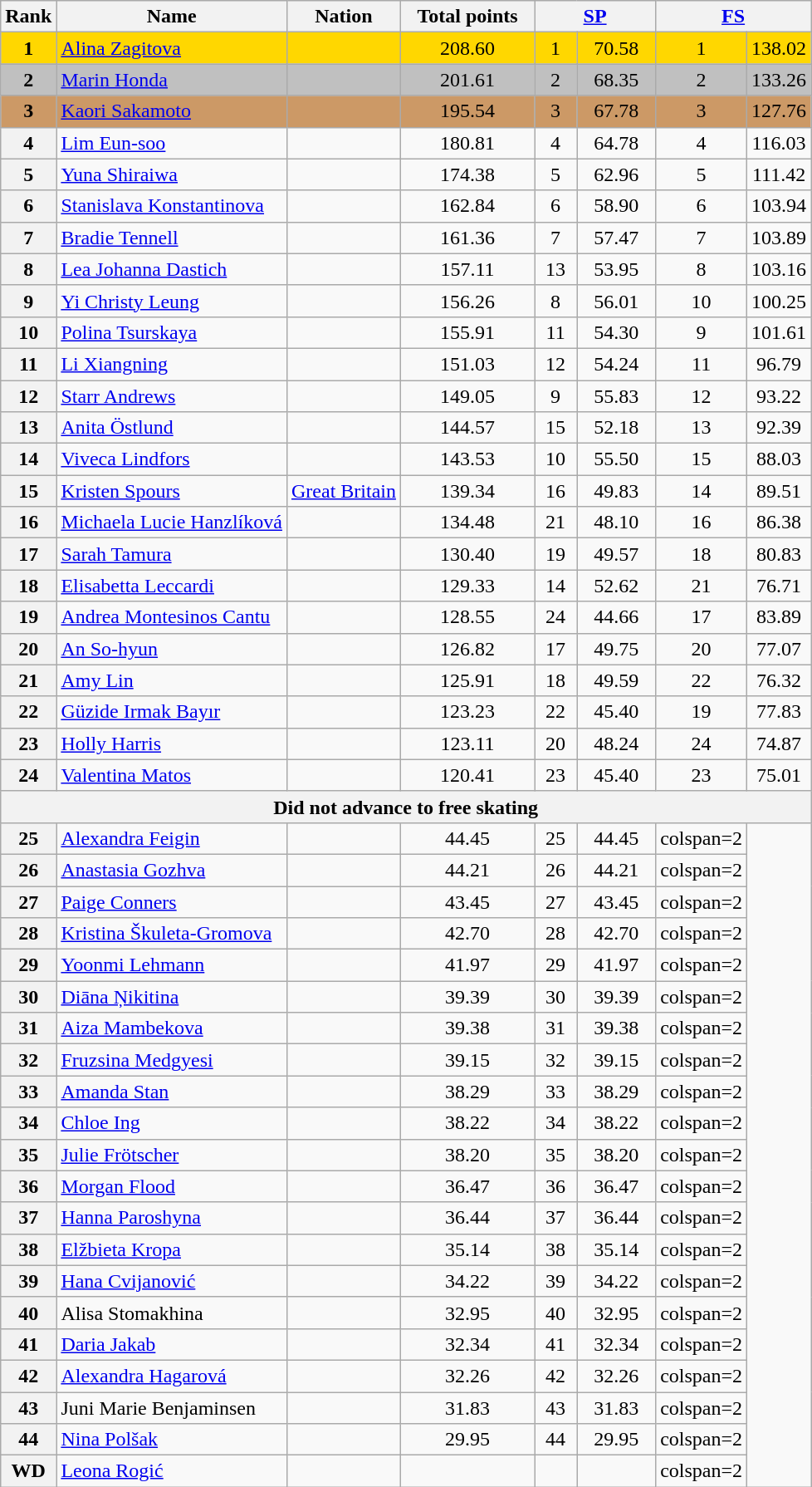<table class="wikitable sortable">
<tr>
<th>Rank</th>
<th>Name</th>
<th>Nation</th>
<th width="100px">Total points</th>
<th colspan="2" width="90px"><a href='#'>SP</a></th>
<th colspan="2" width="90px"><a href='#'>FS</a></th>
</tr>
<tr bgcolor="gold">
<td align="center" bgcolor="gold"><strong>1</strong></td>
<td><a href='#'>Alina Zagitova</a></td>
<td></td>
<td align="center">208.60</td>
<td align="center">1</td>
<td align="center">70.58</td>
<td align="center">1</td>
<td align="center">138.02</td>
</tr>
<tr bgcolor="silver">
<td align="center" bgcolor="silver"><strong>2</strong></td>
<td><a href='#'>Marin Honda</a></td>
<td></td>
<td align="center">201.61</td>
<td align="center">2</td>
<td align="center">68.35</td>
<td align="center">2</td>
<td align="center">133.26</td>
</tr>
<tr bgcolor="#cc9966">
<td align="center" bgcolor="#cc9966"><strong>3</strong></td>
<td><a href='#'>Kaori Sakamoto</a></td>
<td></td>
<td align="center">195.54</td>
<td align="center">3</td>
<td align="center">67.78</td>
<td align="center">3</td>
<td align="center">127.76</td>
</tr>
<tr>
<th>4</th>
<td><a href='#'>Lim Eun-soo</a></td>
<td></td>
<td align="center">180.81</td>
<td align="center">4</td>
<td align="center">64.78</td>
<td align="center">4</td>
<td align="center">116.03</td>
</tr>
<tr>
<th>5</th>
<td><a href='#'>Yuna Shiraiwa</a></td>
<td></td>
<td align="center">174.38</td>
<td align="center">5</td>
<td align="center">62.96</td>
<td align="center">5</td>
<td align="center">111.42</td>
</tr>
<tr>
<th>6</th>
<td><a href='#'>Stanislava Konstantinova</a></td>
<td></td>
<td align="center">162.84</td>
<td align="center">6</td>
<td align="center">58.90</td>
<td align="center">6</td>
<td align="center">103.94</td>
</tr>
<tr>
<th>7</th>
<td><a href='#'>Bradie Tennell</a></td>
<td></td>
<td align="center">161.36</td>
<td align="center">7</td>
<td align="center">57.47</td>
<td align="center">7</td>
<td align="center">103.89</td>
</tr>
<tr>
<th>8</th>
<td><a href='#'>Lea Johanna Dastich</a></td>
<td></td>
<td align="center">157.11</td>
<td align="center">13</td>
<td align="center">53.95</td>
<td align="center">8</td>
<td align="center">103.16</td>
</tr>
<tr>
<th>9</th>
<td><a href='#'>Yi Christy Leung</a></td>
<td></td>
<td align="center">156.26</td>
<td align="center">8</td>
<td align="center">56.01</td>
<td align="center">10</td>
<td align="center">100.25</td>
</tr>
<tr>
<th>10</th>
<td><a href='#'>Polina Tsurskaya</a></td>
<td></td>
<td align="center">155.91</td>
<td align="center">11</td>
<td align="center">54.30</td>
<td align="center">9</td>
<td align="center">101.61</td>
</tr>
<tr>
<th>11</th>
<td><a href='#'>Li Xiangning</a></td>
<td></td>
<td align="center">151.03</td>
<td align="center">12</td>
<td align="center">54.24</td>
<td align="center">11</td>
<td align="center">96.79</td>
</tr>
<tr>
<th>12</th>
<td><a href='#'>Starr Andrews</a></td>
<td></td>
<td align="center">149.05</td>
<td align="center">9</td>
<td align="center">55.83</td>
<td align="center">12</td>
<td align="center">93.22</td>
</tr>
<tr>
<th>13</th>
<td><a href='#'>Anita Östlund</a></td>
<td></td>
<td align="center">144.57</td>
<td align="center">15</td>
<td align="center">52.18</td>
<td align="center">13</td>
<td align="center">92.39</td>
</tr>
<tr>
<th>14</th>
<td><a href='#'>Viveca Lindfors</a></td>
<td></td>
<td align="center">143.53</td>
<td align="center">10</td>
<td align="center">55.50</td>
<td align="center">15</td>
<td align="center">88.03</td>
</tr>
<tr>
<th>15</th>
<td><a href='#'>Kristen Spours</a></td>
<td> <a href='#'>Great Britain</a></td>
<td align="center">139.34</td>
<td align="center">16</td>
<td align="center">49.83</td>
<td align="center">14</td>
<td align="center">89.51</td>
</tr>
<tr>
<th>16</th>
<td><a href='#'>Michaela Lucie Hanzlíková</a></td>
<td></td>
<td align="center">134.48</td>
<td align="center">21</td>
<td align="center">48.10</td>
<td align="center">16</td>
<td align="center">86.38</td>
</tr>
<tr>
<th>17</th>
<td><a href='#'>Sarah Tamura</a></td>
<td></td>
<td align="center">130.40</td>
<td align="center">19</td>
<td align="center">49.57</td>
<td align="center">18</td>
<td align="center">80.83</td>
</tr>
<tr>
<th>18</th>
<td><a href='#'>Elisabetta Leccardi</a></td>
<td></td>
<td align="center">129.33</td>
<td align="center">14</td>
<td align="center">52.62</td>
<td align="center">21</td>
<td align="center">76.71</td>
</tr>
<tr>
<th>19</th>
<td><a href='#'>Andrea Montesinos Cantu</a></td>
<td></td>
<td align="center">128.55</td>
<td align="center">24</td>
<td align="center">44.66</td>
<td align="center">17</td>
<td align="center">83.89</td>
</tr>
<tr>
<th>20</th>
<td><a href='#'>An So-hyun</a></td>
<td></td>
<td align="center">126.82</td>
<td align="center">17</td>
<td align="center">49.75</td>
<td align="center">20</td>
<td align="center">77.07</td>
</tr>
<tr>
<th>21</th>
<td><a href='#'>Amy Lin</a></td>
<td></td>
<td align="center">125.91</td>
<td align="center">18</td>
<td align="center">49.59</td>
<td align="center">22</td>
<td align="center">76.32</td>
</tr>
<tr>
<th>22</th>
<td><a href='#'>Güzide Irmak Bayır</a></td>
<td></td>
<td align="center">123.23</td>
<td align="center">22</td>
<td align="center">45.40</td>
<td align="center">19</td>
<td align="center">77.83</td>
</tr>
<tr>
<th>23</th>
<td><a href='#'>Holly Harris</a></td>
<td></td>
<td align="center">123.11</td>
<td align="center">20</td>
<td align="center">48.24</td>
<td align="center">24</td>
<td align="center">74.87</td>
</tr>
<tr>
<th>24</th>
<td><a href='#'>Valentina Matos</a></td>
<td></td>
<td align="center">120.41</td>
<td align="center">23</td>
<td align="center">45.40</td>
<td align="center">23</td>
<td align="center">75.01</td>
</tr>
<tr>
<th colspan=8>Did not advance to free skating</th>
</tr>
<tr>
<th>25</th>
<td><a href='#'>Alexandra Feigin</a></td>
<td></td>
<td align="center">44.45</td>
<td align="center">25</td>
<td align="center">44.45</td>
<td>colspan=2 </td>
</tr>
<tr>
<th>26</th>
<td><a href='#'>Anastasia Gozhva</a></td>
<td></td>
<td align="center">44.21</td>
<td align="center">26</td>
<td align="center">44.21</td>
<td>colspan=2 </td>
</tr>
<tr>
<th>27</th>
<td><a href='#'>Paige Conners</a></td>
<td></td>
<td align="center">43.45</td>
<td align="center">27</td>
<td align="center">43.45</td>
<td>colspan=2 </td>
</tr>
<tr>
<th>28</th>
<td><a href='#'>Kristina Škuleta-Gromova</a></td>
<td></td>
<td align="center">42.70</td>
<td align="center">28</td>
<td align="center">42.70</td>
<td>colspan=2 </td>
</tr>
<tr>
<th>29</th>
<td><a href='#'>Yoonmi Lehmann</a></td>
<td></td>
<td align="center">41.97</td>
<td align="center">29</td>
<td align="center">41.97</td>
<td>colspan=2 </td>
</tr>
<tr>
<th>30</th>
<td><a href='#'>Diāna Ņikitina</a></td>
<td></td>
<td align="center">39.39</td>
<td align="center">30</td>
<td align="center">39.39</td>
<td>colspan=2 </td>
</tr>
<tr>
<th>31</th>
<td><a href='#'>Aiza Mambekova</a></td>
<td></td>
<td align="center">39.38</td>
<td align="center">31</td>
<td align="center">39.38</td>
<td>colspan=2 </td>
</tr>
<tr>
<th>32</th>
<td><a href='#'>Fruzsina Medgyesi</a></td>
<td></td>
<td align="center">39.15</td>
<td align="center">32</td>
<td align="center">39.15</td>
<td>colspan=2 </td>
</tr>
<tr>
<th>33</th>
<td><a href='#'>Amanda Stan</a></td>
<td></td>
<td align="center">38.29</td>
<td align="center">33</td>
<td align="center">38.29</td>
<td>colspan=2 </td>
</tr>
<tr>
<th>34</th>
<td><a href='#'>Chloe Ing</a></td>
<td></td>
<td align="center">38.22</td>
<td align="center">34</td>
<td align="center">38.22</td>
<td>colspan=2 </td>
</tr>
<tr>
<th>35</th>
<td><a href='#'>Julie Frötscher</a></td>
<td></td>
<td align="center">38.20</td>
<td align="center">35</td>
<td align="center">38.20</td>
<td>colspan=2 </td>
</tr>
<tr>
<th>36</th>
<td><a href='#'>Morgan Flood</a></td>
<td></td>
<td align="center">36.47</td>
<td align="center">36</td>
<td align="center">36.47</td>
<td>colspan=2 </td>
</tr>
<tr>
<th>37</th>
<td><a href='#'>Hanna Paroshyna</a></td>
<td></td>
<td align="center">36.44</td>
<td align="center">37</td>
<td align="center">36.44</td>
<td>colspan=2 </td>
</tr>
<tr>
<th>38</th>
<td><a href='#'>Elžbieta Kropa</a></td>
<td></td>
<td align="center">35.14</td>
<td align="center">38</td>
<td align="center">35.14</td>
<td>colspan=2 </td>
</tr>
<tr>
<th>39</th>
<td><a href='#'>Hana Cvijanović</a></td>
<td></td>
<td align="center">34.22</td>
<td align="center">39</td>
<td align="center">34.22</td>
<td>colspan=2 </td>
</tr>
<tr>
<th>40</th>
<td>Alisa Stomakhina</td>
<td></td>
<td align="center">32.95</td>
<td align="center">40</td>
<td align="center">32.95</td>
<td>colspan=2 </td>
</tr>
<tr>
<th>41</th>
<td><a href='#'>Daria Jakab</a></td>
<td></td>
<td align="center">32.34</td>
<td align="center">41</td>
<td align="center">32.34</td>
<td>colspan=2 </td>
</tr>
<tr>
<th>42</th>
<td><a href='#'>Alexandra Hagarová</a></td>
<td></td>
<td align="center">32.26</td>
<td align="center">42</td>
<td align="center">32.26</td>
<td>colspan=2 </td>
</tr>
<tr>
<th>43</th>
<td>Juni Marie Benjaminsen</td>
<td></td>
<td align="center">31.83</td>
<td align="center">43</td>
<td align="center">31.83</td>
<td>colspan=2 </td>
</tr>
<tr>
<th>44</th>
<td><a href='#'>Nina Polšak</a></td>
<td></td>
<td align="center">29.95</td>
<td align="center">44</td>
<td align="center">29.95</td>
<td>colspan=2 </td>
</tr>
<tr>
<th>WD</th>
<td><a href='#'>Leona Rogić</a></td>
<td></td>
<td align="center"></td>
<td align="center"></td>
<td align="center"></td>
<td>colspan=2 </td>
</tr>
</table>
